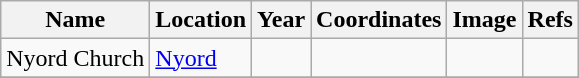<table class="wikitable sortable">
<tr>
<th>Name</th>
<th>Location</th>
<th>Year</th>
<th>Coordinates</th>
<th>Image</th>
<th>Refs</th>
</tr>
<tr>
<td>Nyord Church</td>
<td><a href='#'>Nyord</a></td>
<td></td>
<td></td>
<td></td>
<td></td>
</tr>
<tr>
</tr>
</table>
